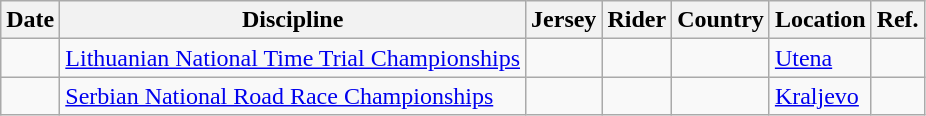<table class="wikitable sortable">
<tr>
<th>Date</th>
<th>Discipline</th>
<th>Jersey</th>
<th>Rider</th>
<th>Country</th>
<th>Location</th>
<th class="unsortable">Ref.</th>
</tr>
<tr>
<td></td>
<td><a href='#'>Lithuanian National Time Trial Championships</a></td>
<td></td>
<td></td>
<td></td>
<td><a href='#'>Utena</a></td>
<td align="center"></td>
</tr>
<tr>
<td></td>
<td><a href='#'>Serbian National Road Race Championships</a></td>
<td></td>
<td></td>
<td></td>
<td><a href='#'>Kraljevo</a></td>
<td align="center"></td>
</tr>
</table>
